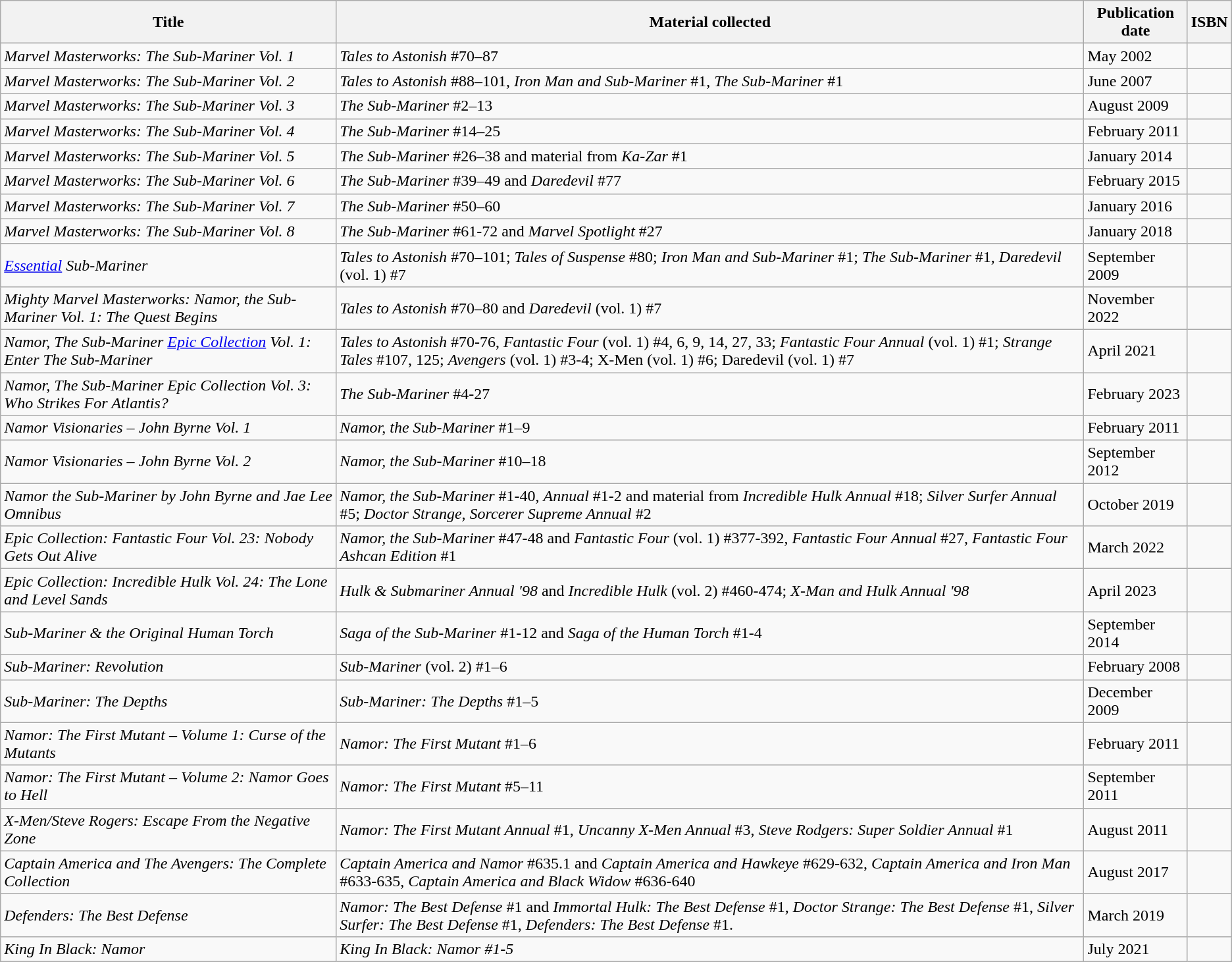<table class="wikitable sortable plainrowheaders">
<tr>
<th scope="col">Title</th>
<th scope="col">Material collected</th>
<th scope="col">Publication date</th>
<th scope="col">ISBN</th>
</tr>
<tr>
<td><em>Marvel Masterworks: The Sub-Mariner Vol. 1</em></td>
<td><em>Tales to Astonish</em> #70–87</td>
<td>May 2002</td>
<td></td>
</tr>
<tr>
<td><em>Marvel Masterworks: The Sub-Mariner Vol. 2</em></td>
<td><em>Tales to Astonish</em> #88–101, <em>Iron Man and Sub-Mariner</em> #1, <em>The Sub-Mariner</em> #1</td>
<td>June 2007</td>
<td></td>
</tr>
<tr>
<td><em>Marvel Masterworks: The Sub-Mariner Vol. 3</em></td>
<td><em>The Sub-Mariner</em> #2–13</td>
<td>August 2009</td>
<td></td>
</tr>
<tr>
<td><em>Marvel Masterworks: The Sub-Mariner Vol. 4</em></td>
<td><em>The Sub-Mariner</em> #14–25</td>
<td>February 2011</td>
<td></td>
</tr>
<tr>
<td><em>Marvel Masterworks: The Sub-Mariner Vol. 5</em></td>
<td><em>The Sub-Mariner</em> #26–38 and material from <em>Ka-Zar</em> #1</td>
<td>January 2014</td>
<td></td>
</tr>
<tr>
<td><em>Marvel Masterworks: The Sub-Mariner Vol. 6</em></td>
<td><em>The Sub-Mariner</em> #39–49 and <em>Daredevil</em> #77</td>
<td>February 2015</td>
<td></td>
</tr>
<tr>
<td><em>Marvel Masterworks: The Sub-Mariner Vol. 7</em></td>
<td><em>The Sub-Mariner</em> #50–60</td>
<td>January 2016</td>
<td></td>
</tr>
<tr>
<td><em>Marvel Masterworks: The Sub-Mariner Vol. 8</em></td>
<td><em>The Sub-Mariner</em> #61-72 and <em>Marvel Spotlight</em> #27</td>
<td>January 2018</td>
<td></td>
</tr>
<tr>
<td><em><a href='#'>Essential</a> Sub-Mariner</em></td>
<td><em>Tales to Astonish</em> #70–101; <em>Tales of Suspense</em> #80; <em>Iron Man and Sub-Mariner</em> #1; <em>The Sub-Mariner</em> #1, <em>Daredevil</em> (vol. 1) #7</td>
<td>September 2009</td>
<td></td>
</tr>
<tr>
<td><em>Mighty Marvel Masterworks: Namor, the Sub-Mariner Vol. 1: The Quest Begins</em></td>
<td><em>Tales to Astonish</em> #70–80 and <em>Daredevil</em> (vol. 1) #7</td>
<td>November 2022</td>
<td></td>
</tr>
<tr>
<td><em>Namor, The Sub-Mariner <a href='#'>Epic Collection</a> Vol. 1: Enter The Sub-Mariner</em></td>
<td><em>Tales to Astonish</em> #70-76, <em>Fantastic Four</em> (vol. 1) #4, 6, 9, 14, 27, 33; <em>Fantastic Four Annual</em> (vol. 1) #1; <em>Strange Tales</em> #107, 125; <em>Avengers</em> (vol. 1) #3-4; X-Men (vol. 1) #6; Daredevil (vol. 1) #7</td>
<td>April 2021</td>
<td></td>
</tr>
<tr>
<td><em>Namor, The Sub-Mariner Epic Collection Vol. 3: Who Strikes For Atlantis?</em></td>
<td><em>The Sub-Mariner</em> #4-27</td>
<td>February 2023</td>
<td></td>
</tr>
<tr>
<td><em>Namor Visionaries – John Byrne Vol. 1</em></td>
<td><em>Namor, the Sub-Mariner </em> #1–9</td>
<td>February 2011</td>
<td></td>
</tr>
<tr>
<td><em>Namor Visionaries – John Byrne Vol. 2</em></td>
<td><em>Namor, the Sub-Mariner </em> #10–18</td>
<td>September 2012</td>
<td></td>
</tr>
<tr>
<td><em>Namor the Sub-Mariner by John Byrne and Jae Lee Omnibus</em></td>
<td><em>Namor, the Sub-Mariner</em> #1-40, <em>Annual</em> #1-2 and material from <em>Incredible Hulk Annual</em> #18; <em>Silver Surfer Annual</em> #5; <em>Doctor Strange, Sorcerer Supreme Annual</em> #2</td>
<td>October 2019</td>
<td></td>
</tr>
<tr>
<td><em>Epic Collection: Fantastic Four Vol. 23: Nobody Gets Out Alive</em></td>
<td><em>Namor, the Sub-Mariner</em> #47-48 and <em>Fantastic Four</em> (vol. 1) #377-392, <em>Fantastic Four Annual</em> #27, <em>Fantastic Four Ashcan Edition</em> #1</td>
<td>March 2022</td>
<td></td>
</tr>
<tr>
<td><em>Epic Collection: Incredible Hulk Vol. 24: The Lone and Level Sands</em></td>
<td><em>Hulk & Submariner Annual '98</em> and <em>Incredible Hulk</em> (vol. 2) #460-474; <em>X-Man and Hulk Annual '98</em></td>
<td>April 2023</td>
<td></td>
</tr>
<tr>
<td><em>Sub-Mariner & the Original Human Torch</em></td>
<td><em>Saga of the Sub-Mariner</em> #1-12 and <em>Saga of the Human Torch</em> #1-4</td>
<td>September 2014</td>
<td></td>
</tr>
<tr>
<td><em>Sub-Mariner: Revolution</em></td>
<td><em>Sub-Mariner</em> (vol. 2) #1–6</td>
<td>February 2008</td>
<td></td>
</tr>
<tr>
<td><em>Sub-Mariner: The Depths</em></td>
<td><em>Sub-Mariner: The Depths</em> #1–5</td>
<td>December 2009</td>
<td></td>
</tr>
<tr>
<td><em>Namor: The First Mutant – Volume 1: Curse of the Mutants</em></td>
<td><em>Namor: The First Mutant</em> #1–6</td>
<td>February 2011</td>
<td></td>
</tr>
<tr>
<td><em>Namor: The First Mutant – Volume 2: Namor Goes to Hell</em></td>
<td><em>Namor: The First Mutant</em> #5–11</td>
<td>September 2011</td>
<td></td>
</tr>
<tr>
<td><em>X-Men/Steve Rogers: Escape From the Negative Zone</em></td>
<td><em>Namor: The First Mutant Annual</em> #1, <em>Uncanny X-Men Annual</em> #3, <em>Steve Rodgers: Super Soldier Annual</em> #1</td>
<td>August 2011</td>
<td></td>
</tr>
<tr>
<td><em>Captain America and The Avengers: The Complete Collection</em></td>
<td><em>Captain America and Namor</em> #635.1 and <em>Captain America and Hawkeye</em> #629-632, <em>Captain America and Iron Man</em> #633-635, <em>Captain America and Black Widow</em> #636-640</td>
<td>August 2017</td>
<td></td>
</tr>
<tr>
<td><em>Defenders: The Best Defense</em></td>
<td><em>Namor: The Best Defense</em> #1 and <em>Immortal Hulk: The Best Defense</em> #1, <em>Doctor Strange: The Best Defense</em> #1, <em>Silver Surfer: The Best Defense</em> #1, <em>Defenders: The Best Defense</em> #1.</td>
<td>March 2019</td>
<td></td>
</tr>
<tr>
<td><em>King In Black: Namor</em></td>
<td><em>King In Black: Namor #1-5</em></td>
<td>July 2021</td>
<td></td>
</tr>
</table>
